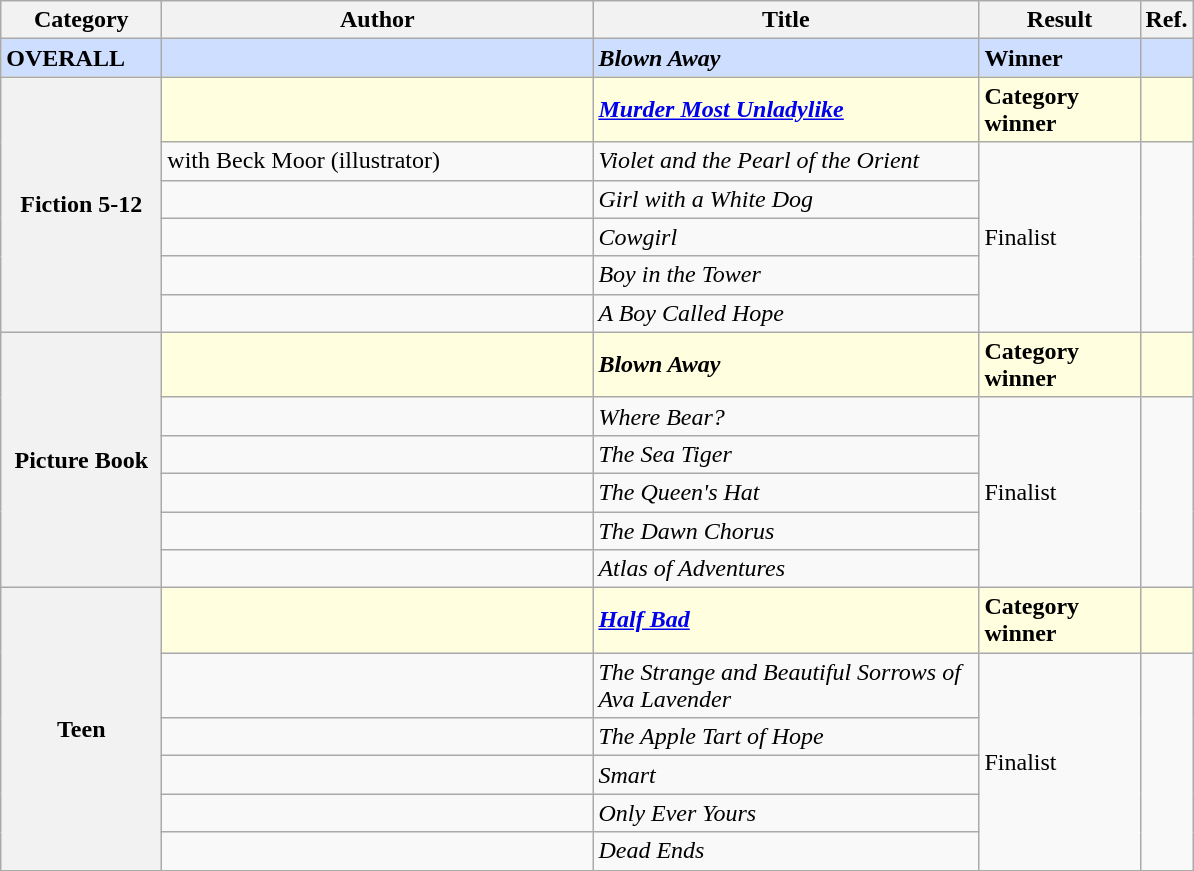<table class="wikitable sortable">
<tr>
<th style="width:100px">Category</th>
<th style="width:280px">Author</th>
<th style="width:250px">Title</th>
<th style="width:100px">Result</th>
<th style="width:20px">Ref.</th>
</tr>
<tr style="background:#cddeff">
<td><strong>OVERALL</strong></td>
<td><strong></strong></td>
<td><strong><em>Blown Away</em></strong></td>
<td><strong>Winner</strong></td>
<td></td>
</tr>
<tr style="background:lightyellow;">
<th rowspan="6">Fiction 5-12</th>
<td><strong></strong></td>
<td><strong><em><a href='#'>Murder Most Unladylike</a></em></strong></td>
<td><strong>Category winner</strong></td>
<td></td>
</tr>
<tr>
<td> with Beck Moor (illustrator)</td>
<td><em>Violet and the Pearl of the Orient</em></td>
<td rowspan="5">Finalist</td>
<td rowspan="5"></td>
</tr>
<tr>
<td></td>
<td><em>Girl with a White Dog</em></td>
</tr>
<tr>
<td></td>
<td><em>Cowgirl</em></td>
</tr>
<tr>
<td></td>
<td><em>Boy in the Tower</em></td>
</tr>
<tr>
<td></td>
<td><em>A Boy Called Hope</em></td>
</tr>
<tr style="background:lightyellow;">
<th rowspan="6">Picture Book</th>
<td><strong></strong></td>
<td><strong><em>Blown Away</em></strong></td>
<td><strong>Category winner</strong></td>
<td></td>
</tr>
<tr>
<td></td>
<td><em>Where Bear?</em></td>
<td rowspan="5">Finalist</td>
<td rowspan="5"></td>
</tr>
<tr>
<td></td>
<td><em>The Sea Tiger</em></td>
</tr>
<tr>
<td></td>
<td><em>The Queen's Hat</em></td>
</tr>
<tr>
<td></td>
<td><em>The Dawn Chorus</em></td>
</tr>
<tr>
<td></td>
<td><em>Atlas of Adventures</em></td>
</tr>
<tr style="background:lightyellow;">
<th rowspan="6">Teen</th>
<td><strong></strong></td>
<td><strong><em><a href='#'>Half Bad</a></em></strong></td>
<td><strong>Category winner</strong></td>
<td></td>
</tr>
<tr>
<td></td>
<td><em>The Strange and Beautiful Sorrows of Ava Lavender</em></td>
<td rowspan="5">Finalist</td>
<td rowspan="5"></td>
</tr>
<tr>
<td></td>
<td><em>The Apple Tart of Hope</em></td>
</tr>
<tr>
<td></td>
<td><em>Smart</em></td>
</tr>
<tr>
<td></td>
<td><em>Only Ever Yours</em></td>
</tr>
<tr>
<td></td>
<td><em>Dead Ends</em></td>
</tr>
</table>
